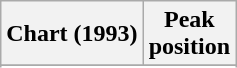<table class="wikitable sortable plainrowheaders" style="text-align:center">
<tr>
<th scope="col">Chart (1993)</th>
<th scope="col">Peak<br> position</th>
</tr>
<tr>
</tr>
<tr>
</tr>
</table>
